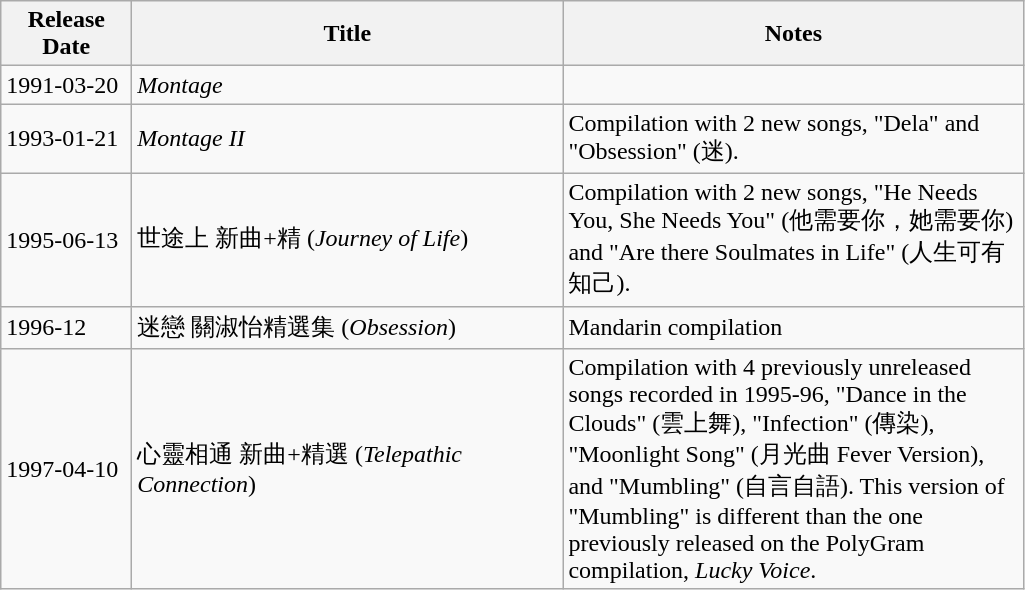<table class="wikitable">
<tr>
<th scope="col" style="width: 80px;">Release Date</th>
<th scope="col" style="width: 280px;">Title</th>
<th scope="col" style="width: 300px;">Notes</th>
</tr>
<tr>
<td>1991-03-20</td>
<td><em>Montage</em></td>
<td></td>
</tr>
<tr>
<td>1993-01-21</td>
<td><em>Montage II</em></td>
<td>Compilation with 2 new songs, "Dela" and "Obsession" (迷).</td>
</tr>
<tr>
<td>1995-06-13</td>
<td>世途上 新曲+精 (<em>Journey of Life</em>)</td>
<td>Compilation with 2 new songs, "He Needs You, She Needs You" (他需要你，她需要你) and "Are there Soulmates in Life" (人生可有知己).</td>
</tr>
<tr>
<td>1996-12</td>
<td>迷戀 關淑怡精選集 (<em>Obsession</em>)</td>
<td>Mandarin compilation</td>
</tr>
<tr>
<td>1997-04-10</td>
<td>心靈相通 新曲+精選 (<em>Telepathic Connection</em>)</td>
<td>Compilation with 4 previously unreleased songs recorded in 1995-96, "Dance in the Clouds" (雲上舞), "Infection" (傳染), "Moonlight Song" (月光曲 Fever Version), and "Mumbling" (自言自語). This version of "Mumbling" is different than the one previously released on the PolyGram compilation, <em>Lucky Voice</em>.</td>
</tr>
</table>
